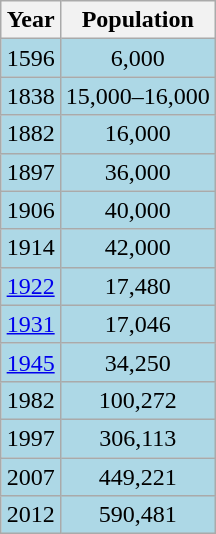<table class="wikitable" style="float:right; margin-left:15px;">
<tr>
<th>Year</th>
<th>Population</th>
</tr>
<tr style="background:#add8e6;">
<td>1596</td>
<td style="text-align:center;">6,000</td>
</tr>
<tr style="background:#add8e6;">
<td>1838</td>
<td style="text-align:center;">15,000–16,000</td>
</tr>
<tr style="background:#add8e6;">
<td>1882</td>
<td style="text-align:center;">16,000</td>
</tr>
<tr style="background:#add8e6;">
<td>1897</td>
<td style="text-align:center;">36,000</td>
</tr>
<tr style="background:#add8e6;">
<td>1906</td>
<td style="text-align:center;">40,000</td>
</tr>
<tr style="background:#add8e6;">
<td>1914</td>
<td style="text-align:center;">42,000</td>
</tr>
<tr style="background:#add8e6;">
<td><a href='#'>1922</a></td>
<td style="text-align:center;">17,480</td>
</tr>
<tr style="background:#add8e6;">
<td><a href='#'>1931</a></td>
<td style="text-align:center;">17,046</td>
</tr>
<tr style="background:#add8e6;">
<td><a href='#'>1945</a></td>
<td style="text-align:center;">34,250</td>
</tr>
<tr style="background:#add8e6;">
<td>1982</td>
<td style="text-align:center;">100,272</td>
</tr>
<tr style="background:#add8e6;">
<td>1997</td>
<td style="text-align:center;">306,113</td>
</tr>
<tr style="background:#add8e6;">
<td>2007</td>
<td style="text-align:center;">449,221</td>
</tr>
<tr style="background:#add8e6;">
<td>2012</td>
<td style="text-align:center;">590,481</td>
</tr>
</table>
